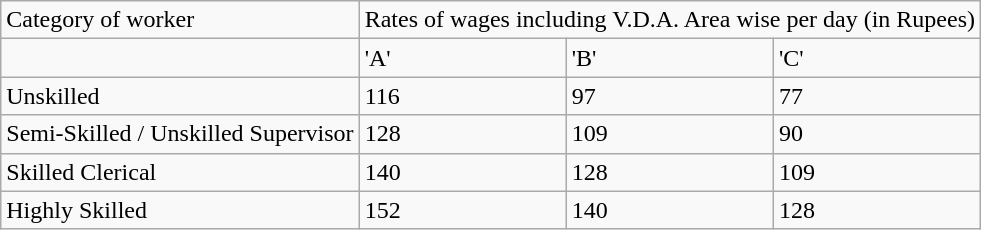<table class="wikitable">
<tr>
<td>Category of worker</td>
<td colspan="3">Rates of wages including V.D.A. Area wise per day (in Rupees)</td>
</tr>
<tr>
<td></td>
<td>'A'</td>
<td>'B'</td>
<td>'C'</td>
</tr>
<tr>
<td>Unskilled</td>
<td>116</td>
<td>97</td>
<td>77</td>
</tr>
<tr>
<td>Semi-Skilled / Unskilled Supervisor</td>
<td>128</td>
<td>109</td>
<td>90</td>
</tr>
<tr>
<td>Skilled Clerical</td>
<td>140</td>
<td>128</td>
<td>109</td>
</tr>
<tr>
<td>Highly Skilled</td>
<td>152</td>
<td>140</td>
<td>128</td>
</tr>
</table>
